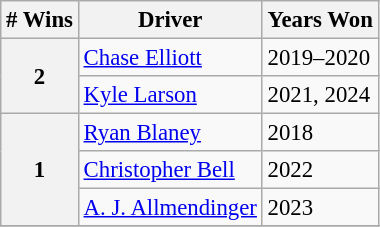<table class="wikitable" style="font-size: 95%;">
<tr>
<th># Wins</th>
<th>Driver</th>
<th>Years Won</th>
</tr>
<tr>
<th rowspan=2>2</th>
<td><a href='#'>Chase Elliott</a></td>
<td>2019–2020</td>
</tr>
<tr>
<td><a href='#'>Kyle Larson</a></td>
<td>2021, 2024</td>
</tr>
<tr>
<th rowspan=3>1</th>
<td><a href='#'>Ryan Blaney</a></td>
<td>2018</td>
</tr>
<tr>
<td><a href='#'>Christopher Bell</a></td>
<td>2022</td>
</tr>
<tr>
<td><a href='#'>A. J. Allmendinger</a></td>
<td>2023</td>
</tr>
<tr>
</tr>
</table>
